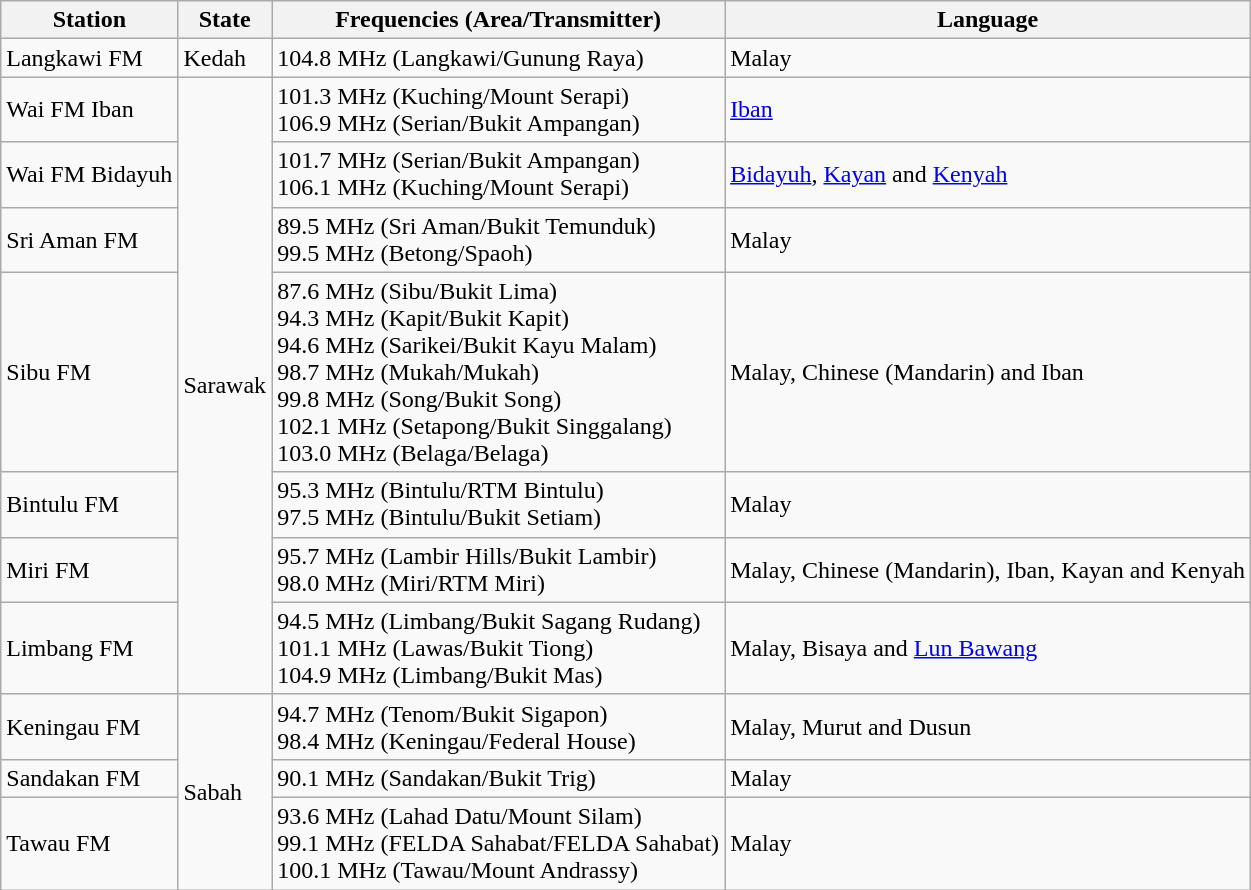<table class="wikitable">
<tr>
<th>Station</th>
<th>State</th>
<th>Frequencies (Area/Transmitter)</th>
<th>Language</th>
</tr>
<tr>
<td>Langkawi FM</td>
<td>Kedah</td>
<td>104.8 MHz (Langkawi/Gunung Raya)</td>
<td>Malay</td>
</tr>
<tr>
<td>Wai FM Iban</td>
<td rowspan=7>Sarawak</td>
<td>101.3 MHz (Kuching/Mount Serapi)<br>106.9 MHz (Serian/Bukit Ampangan)</td>
<td><a href='#'>Iban</a></td>
</tr>
<tr>
<td>Wai FM Bidayuh</td>
<td>101.7 MHz (Serian/Bukit Ampangan)<br>106.1 MHz (Kuching/Mount Serapi)</td>
<td><a href='#'>Bidayuh</a>, <a href='#'>Kayan</a> and <a href='#'>Kenyah</a></td>
</tr>
<tr>
<td>Sri Aman FM</td>
<td>89.5 MHz (Sri Aman/Bukit Temunduk)<br>99.5 MHz (Betong/Spaoh)</td>
<td>Malay</td>
</tr>
<tr>
<td>Sibu FM</td>
<td>87.6 MHz (Sibu/Bukit Lima)<br>94.3 MHz (Kapit/Bukit Kapit)<br>94.6 MHz (Sarikei/Bukit Kayu Malam)<br>98.7 MHz (Mukah/Mukah)<br>99.8 MHz (Song/Bukit Song)<br>102.1 MHz (Setapong/Bukit Singgalang)<br>103.0 MHz (Belaga/Belaga)</td>
<td>Malay, Chinese (Mandarin) and Iban</td>
</tr>
<tr>
<td>Bintulu FM</td>
<td>95.3 MHz (Bintulu/RTM Bintulu)<br>97.5 MHz (Bintulu/Bukit Setiam)</td>
<td>Malay</td>
</tr>
<tr>
<td>Miri FM</td>
<td>95.7 MHz (Lambir Hills/Bukit Lambir)<br>98.0 MHz (Miri/RTM Miri)</td>
<td>Malay, Chinese (Mandarin), Iban, Kayan and Kenyah</td>
</tr>
<tr>
<td>Limbang FM</td>
<td>94.5 MHz (Limbang/Bukit Sagang Rudang)<br>101.1 MHz (Lawas/Bukit Tiong)<br>104.9 MHz (Limbang/Bukit Mas)</td>
<td>Malay, Bisaya and <a href='#'>Lun Bawang</a></td>
</tr>
<tr>
<td>Keningau FM</td>
<td rowspan="3">Sabah</td>
<td>94.7 MHz (Tenom/Bukit Sigapon)<br>98.4 MHz (Keningau/Federal House)</td>
<td>Malay, Murut and Dusun</td>
</tr>
<tr>
<td>Sandakan FM</td>
<td>90.1 MHz (Sandakan/Bukit Trig)</td>
<td>Malay</td>
</tr>
<tr>
<td>Tawau FM</td>
<td>93.6 MHz (Lahad Datu/Mount Silam)<br>99.1 MHz (FELDA Sahabat/FELDA Sahabat)<br>100.1 MHz (Tawau/Mount Andrassy)</td>
<td>Malay</td>
</tr>
</table>
